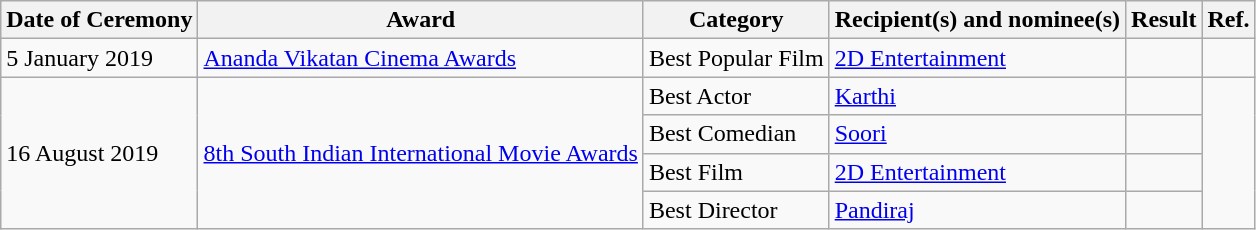<table class="wikitable sortable">
<tr>
<th>Date of Ceremony</th>
<th>Award</th>
<th>Category</th>
<th>Recipient(s) and nominee(s)</th>
<th>Result</th>
<th>Ref.</th>
</tr>
<tr>
<td rowspan="1">5 January 2019</td>
<td rowspan="1"><a href='#'>Ananda Vikatan Cinema Awards</a></td>
<td>Best Popular Film</td>
<td><a href='#'>2D Entertainment</a></td>
<td></td>
<td rowspan="1"></td>
</tr>
<tr>
<td rowspan="4">16 August 2019</td>
<td rowspan="4"><a href='#'>8th South Indian International Movie Awards</a></td>
<td>Best Actor</td>
<td><a href='#'>Karthi</a></td>
<td></td>
</tr>
<tr>
<td>Best Comedian</td>
<td><a href='#'>Soori</a></td>
<td></td>
</tr>
<tr>
<td>Best Film</td>
<td><a href='#'>2D Entertainment</a></td>
<td></td>
</tr>
<tr>
<td>Best Director</td>
<td><a href='#'>Pandiraj</a></td>
<td></td>
</tr>
</table>
